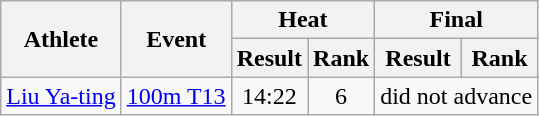<table class="wikitable">
<tr>
<th rowspan="2">Athlete</th>
<th rowspan="2">Event</th>
<th colspan="2">Heat</th>
<th colspan="2">Final</th>
</tr>
<tr>
<th>Result</th>
<th>Rank</th>
<th>Result</th>
<th>Rank</th>
</tr>
<tr align=center>
<td align=left><a href='#'>Liu Ya-ting</a></td>
<td align=left><a href='#'>100m T13</a></td>
<td>14:22</td>
<td>6 </td>
<td colspan=2>did not advance</td>
</tr>
</table>
